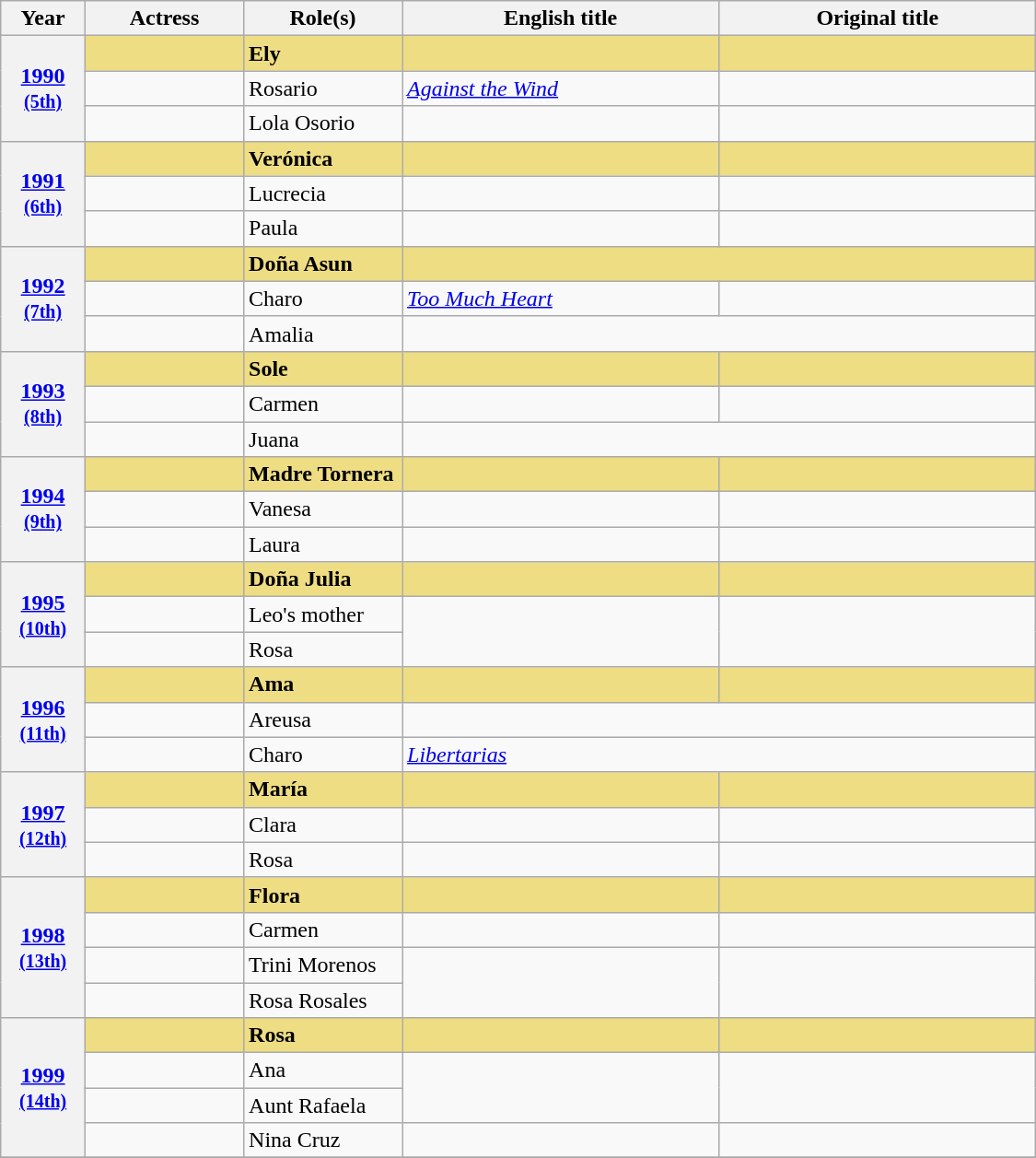<table class="wikitable sortable" style="text-align:left;">
<tr>
<th scope="col" style="width:8%;">Year</th>
<th scope="col" style="width:15%;">Actress</th>
<th scope="col" style="width:15%;">Role(s)</th>
<th scope="col" style="width:30%;">English title</th>
<th scope="col" style="width:30%;">Original title</th>
</tr>
<tr>
<th scope="row" rowspan=3 style="text-align:center"><a href='#'>1990</a> <br><small><a href='#'>(5th)</a></small></th>
<td style="background:#eedd82;"><strong> </strong></td>
<td style="background:#eedd82;"><strong>Ely</strong></td>
<td style="background:#eedd82;"><strong><em></em></strong></td>
<td style="background:#eedd82;"><strong><em></em></strong></td>
</tr>
<tr>
<td></td>
<td>Rosario</td>
<td><em><a href='#'>Against the Wind</a></em></td>
<td><em></em></td>
</tr>
<tr>
<td></td>
<td>Lola Osorio</td>
<td><em></em></td>
<td><em></em></td>
</tr>
<tr>
<th scope="row" rowspan=3 style="text-align:center"><a href='#'>1991</a> <br><small><a href='#'>(6th)</a></small></th>
<td style="background:#eedd82;"><strong> </strong></td>
<td style="background:#eedd82;"><strong>Verónica</strong></td>
<td style="background:#eedd82;"><strong><em></em></strong></td>
<td style="background:#eedd82;"><strong><em></em></strong></td>
</tr>
<tr>
<td></td>
<td>Lucrecia</td>
<td><em></em></td>
<td><em></em></td>
</tr>
<tr>
<td></td>
<td>Paula</td>
<td><em></em></td>
<td><em></em></td>
</tr>
<tr>
<th scope="row" rowspan=3 style="text-align:center"><a href='#'>1992</a> <br><small><a href='#'>(7th)</a></small></th>
<td style="background:#eedd82;"><strong> </strong></td>
<td style="background:#eedd82;"><strong>Doña Asun</strong></td>
<td colspan="2" style="background:#eedd82;"><strong><em></em></strong></td>
</tr>
<tr>
<td></td>
<td>Charo</td>
<td><em><a href='#'>Too Much Heart</a></em></td>
<td><em></em></td>
</tr>
<tr>
<td></td>
<td>Amalia</td>
<td colspan="2"><em></em></td>
</tr>
<tr>
<th scope="row" rowspan=3 style="text-align:center"><a href='#'>1993</a> <br><small><a href='#'>(8th)</a></small></th>
<td style="background:#eedd82;"><strong> </strong></td>
<td style="background:#eedd82;"><strong>Sole</strong></td>
<td style="background:#eedd82;"><strong><em></em></strong></td>
<td style="background:#eedd82;"><strong><em></em></strong></td>
</tr>
<tr>
<td></td>
<td>Carmen</td>
<td><em></em></td>
<td><em></em></td>
</tr>
<tr>
<td></td>
<td>Juana</td>
<td colspan="2"><em></em></td>
</tr>
<tr>
<th scope="row" rowspan=3 style="text-align:center"><a href='#'>1994</a> <br><small><a href='#'>(9th)</a></small></th>
<td style="background:#eedd82;"><strong> </strong></td>
<td style="background:#eedd82;"><strong>Madre Tornera</strong></td>
<td style="background:#eedd82;"><strong><em></em></strong></td>
<td style="background:#eedd82;"><strong><em></em></strong></td>
</tr>
<tr>
<td></td>
<td>Vanesa</td>
<td><em></em></td>
<td><em></em></td>
</tr>
<tr>
<td></td>
<td>Laura</td>
<td><em></em></td>
<td><em></em></td>
</tr>
<tr>
<th scope="row" rowspan=3 style="text-align:center"><a href='#'>1995</a> <br><small><a href='#'>(10th)</a></small></th>
<td style="background:#eedd82;"><strong> </strong></td>
<td style="background:#eedd82;"><strong>Doña Julia</strong></td>
<td style="background:#eedd82;"><strong><em></em></strong></td>
<td style="background:#eedd82;"><strong><em></em></strong></td>
</tr>
<tr>
<td></td>
<td>Leo's mother</td>
<td rowspan="2"><em></em></td>
<td rowspan="2"><em></em></td>
</tr>
<tr>
<td></td>
<td>Rosa</td>
</tr>
<tr>
<th scope="row" rowspan=3 style="text-align:center"><a href='#'>1996</a> <br><small><a href='#'>(11th)</a></small></th>
<td style="background:#eedd82;"><strong> </strong></td>
<td style="background:#eedd82;"><strong>Ama</strong></td>
<td style="background:#eedd82;"><strong><em></em></strong></td>
<td style="background:#eedd82;"><strong><em></em></strong></td>
</tr>
<tr>
<td></td>
<td>Areusa</td>
<td colspan="2"><em></em></td>
</tr>
<tr>
<td></td>
<td>Charo</td>
<td colspan="2"><em><a href='#'>Libertarias</a></em></td>
</tr>
<tr>
<th scope="row" rowspan=3 style="text-align:center"><a href='#'>1997</a> <br><small><a href='#'>(12th)</a></small></th>
<td style="background:#eedd82;"><strong> </strong></td>
<td style="background:#eedd82;"><strong>María</strong></td>
<td style="background:#eedd82;"><strong><em></em></strong></td>
<td style="background:#eedd82;"><em></em></td>
</tr>
<tr>
<td></td>
<td>Clara</td>
<td><em></em></td>
<td><em></em></td>
</tr>
<tr>
<td></td>
<td>Rosa</td>
<td><em></em></td>
<td><em></em></td>
</tr>
<tr>
<th scope="row" rowspan=4 style="text-align:center"><a href='#'>1998</a> <br><small><a href='#'>(13th)</a></small></th>
<td style="background:#eedd82;"><strong> </strong></td>
<td style="background:#eedd82;"><strong>Flora</strong></td>
<td style="background:#eedd82;"><strong><em></em></strong></td>
<td style="background:#eedd82;"><strong><em></em></strong></td>
</tr>
<tr>
<td></td>
<td>Carmen</td>
<td><em></em></td>
<td><em></em></td>
</tr>
<tr>
<td></td>
<td>Trini Morenos</td>
<td rowspan="2"><em></em></td>
<td rowspan="2"><em></em></td>
</tr>
<tr>
<td></td>
<td>Rosa Rosales</td>
</tr>
<tr>
<th scope="row" rowspan=4 style="text-align:center"><a href='#'>1999</a> <br><small><a href='#'>(14th)</a></small></th>
<td style="background:#eedd82;"><strong> </strong></td>
<td style="background:#eedd82;"><strong>Rosa</strong></td>
<td style="background:#eedd82;"><strong><em></em></strong></td>
<td style="background:#eedd82;"><strong><em></em></strong></td>
</tr>
<tr>
<td></td>
<td>Ana</td>
<td rowspan="2"><em></em></td>
<td rowspan="2"><em></em></td>
</tr>
<tr>
<td></td>
<td>Aunt Rafaela</td>
</tr>
<tr>
<td></td>
<td>Nina Cruz</td>
<td><em></em></td>
<td><em></em></td>
</tr>
<tr>
</tr>
</table>
